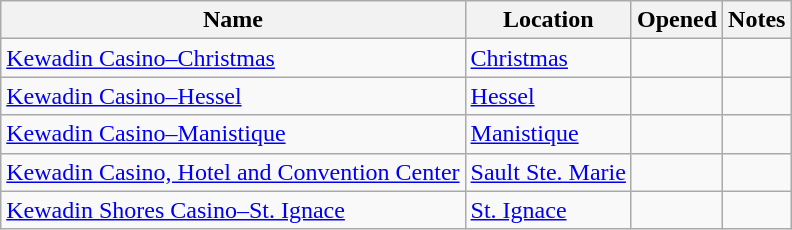<table class="wikitable sortable">
<tr>
<th>Name</th>
<th>Location</th>
<th>Opened</th>
<th>Notes</th>
</tr>
<tr>
<td><a href='#'>Kewadin Casino–Christmas</a></td>
<td><a href='#'>Christmas</a></td>
<td></td>
<td></td>
</tr>
<tr>
<td><a href='#'>Kewadin Casino–Hessel</a></td>
<td><a href='#'>Hessel</a></td>
<td></td>
<td></td>
</tr>
<tr>
<td><a href='#'>Kewadin Casino–Manistique</a></td>
<td><a href='#'>Manistique</a></td>
<td></td>
<td></td>
</tr>
<tr>
<td><a href='#'>Kewadin Casino, Hotel and Convention Center</a></td>
<td><a href='#'>Sault Ste. Marie</a></td>
<td></td>
<td></td>
</tr>
<tr>
<td><a href='#'>Kewadin Shores Casino–St. Ignace</a></td>
<td><a href='#'>St. Ignace</a></td>
<td></td>
<td></td>
</tr>
</table>
